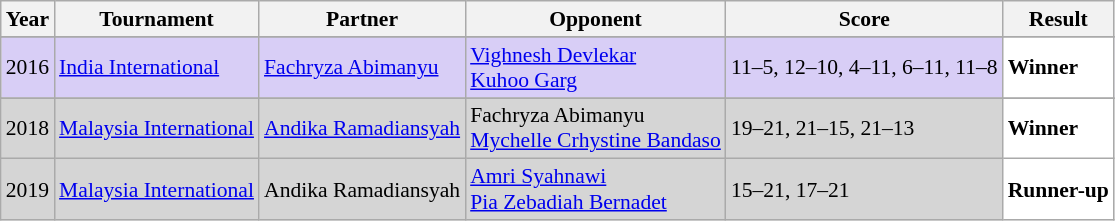<table class="sortable wikitable" style="font-size: 90%;">
<tr>
<th>Year</th>
<th>Tournament</th>
<th>Partner</th>
<th>Opponent</th>
<th>Score</th>
<th>Result</th>
</tr>
<tr>
</tr>
<tr style="background:#D8CEF6">
<td align="center">2016</td>
<td align="left"><a href='#'>India International</a></td>
<td align="left"> <a href='#'>Fachryza Abimanyu</a></td>
<td align="left"> <a href='#'>Vighnesh Devlekar</a><br> <a href='#'>Kuhoo Garg</a></td>
<td align="left">11–5, 12–10, 4–11, 6–11, 11–8</td>
<td style="text-align:left; background:white"> <strong>Winner</strong></td>
</tr>
<tr>
</tr>
<tr style="background:#D5D5D5">
<td align="center">2018</td>
<td align="left"><a href='#'>Malaysia International</a></td>
<td align="left"> <a href='#'>Andika Ramadiansyah</a></td>
<td align="left"> Fachryza Abimanyu<br> <a href='#'>Mychelle Crhystine Bandaso</a></td>
<td align="left">19–21, 21–15, 21–13</td>
<td style="text-align:left; background:white"> <strong>Winner</strong></td>
</tr>
<tr style="background:#D5D5D5">
<td align="center">2019</td>
<td align="left"><a href='#'>Malaysia International</a></td>
<td align="left"> Andika Ramadiansyah</td>
<td align="left"> <a href='#'>Amri Syahnawi</a><br> <a href='#'>Pia Zebadiah Bernadet</a></td>
<td align="left">15–21, 17–21</td>
<td style="text-align:left; background:white"> <strong>Runner-up</strong></td>
</tr>
</table>
